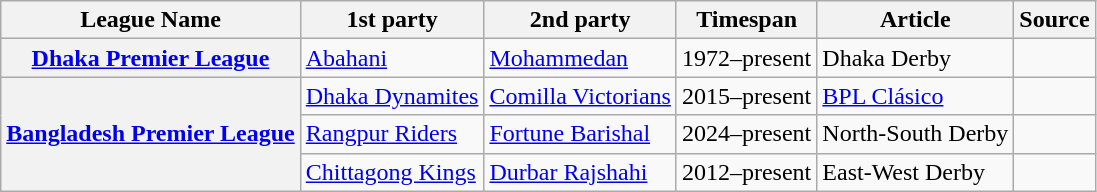<table class="wikitable">
<tr>
<th>League Name</th>
<th>1st party</th>
<th>2nd party</th>
<th>Timespan</th>
<th>Article</th>
<th article class="unsortable">Source</th>
</tr>
<tr>
<th><a href='#'>Dhaka Premier League</a></th>
<td><a href='#'>Abahani</a></td>
<td><a href='#'>Mohammedan</a></td>
<td>1972–present</td>
<td>Dhaka Derby</td>
<td></td>
</tr>
<tr>
<th rowspan=3><a href='#'>Bangladesh Premier League</a></th>
<td><a href='#'>Dhaka Dynamites</a></td>
<td><a href='#'>Comilla Victorians</a></td>
<td>2015–present</td>
<td><a href='#'>BPL Clásico</a></td>
<td></td>
</tr>
<tr>
<td><a href='#'>Rangpur Riders</a></td>
<td><a href='#'>Fortune Barishal</a></td>
<td>2024–present</td>
<td>North-South Derby</td>
<td></td>
</tr>
<tr>
<td><a href='#'>Chittagong Kings</a></td>
<td><a href='#'>Durbar Rajshahi</a></td>
<td>2012–present</td>
<td>East-West Derby</td>
<td></td>
</tr>
</table>
